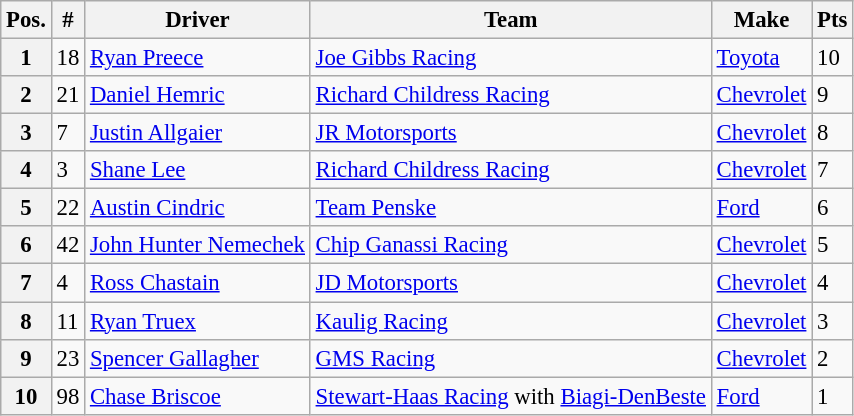<table class="wikitable" style="font-size:95%">
<tr>
<th>Pos.</th>
<th>#</th>
<th>Driver</th>
<th>Team</th>
<th>Make</th>
<th>Pts</th>
</tr>
<tr>
<th>1</th>
<td>18</td>
<td><a href='#'>Ryan Preece</a></td>
<td><a href='#'>Joe Gibbs Racing</a></td>
<td><a href='#'>Toyota</a></td>
<td>10</td>
</tr>
<tr>
<th>2</th>
<td>21</td>
<td><a href='#'>Daniel Hemric</a></td>
<td><a href='#'>Richard Childress Racing</a></td>
<td><a href='#'>Chevrolet</a></td>
<td>9</td>
</tr>
<tr>
<th>3</th>
<td>7</td>
<td><a href='#'>Justin Allgaier</a></td>
<td><a href='#'>JR Motorsports</a></td>
<td><a href='#'>Chevrolet</a></td>
<td>8</td>
</tr>
<tr>
<th>4</th>
<td>3</td>
<td><a href='#'>Shane Lee</a></td>
<td><a href='#'>Richard Childress Racing</a></td>
<td><a href='#'>Chevrolet</a></td>
<td>7</td>
</tr>
<tr>
<th>5</th>
<td>22</td>
<td><a href='#'>Austin Cindric</a></td>
<td><a href='#'>Team Penske</a></td>
<td><a href='#'>Ford</a></td>
<td>6</td>
</tr>
<tr>
<th>6</th>
<td>42</td>
<td><a href='#'>John Hunter Nemechek</a></td>
<td><a href='#'>Chip Ganassi Racing</a></td>
<td><a href='#'>Chevrolet</a></td>
<td>5</td>
</tr>
<tr>
<th>7</th>
<td>4</td>
<td><a href='#'>Ross Chastain</a></td>
<td><a href='#'>JD Motorsports</a></td>
<td><a href='#'>Chevrolet</a></td>
<td>4</td>
</tr>
<tr>
<th>8</th>
<td>11</td>
<td><a href='#'>Ryan Truex</a></td>
<td><a href='#'>Kaulig Racing</a></td>
<td><a href='#'>Chevrolet</a></td>
<td>3</td>
</tr>
<tr>
<th>9</th>
<td>23</td>
<td><a href='#'>Spencer Gallagher</a></td>
<td><a href='#'>GMS Racing</a></td>
<td><a href='#'>Chevrolet</a></td>
<td>2</td>
</tr>
<tr>
<th>10</th>
<td>98</td>
<td><a href='#'>Chase Briscoe</a></td>
<td><a href='#'>Stewart-Haas Racing</a> with <a href='#'>Biagi-DenBeste</a></td>
<td><a href='#'>Ford</a></td>
<td>1</td>
</tr>
</table>
